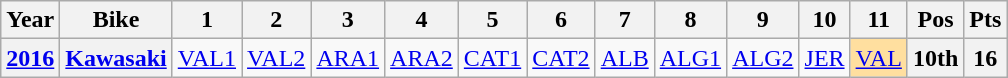<table class="wikitable" style="text-align:center">
<tr>
<th>Year</th>
<th>Bike</th>
<th>1</th>
<th>2</th>
<th>3</th>
<th>4</th>
<th>5</th>
<th>6</th>
<th>7</th>
<th>8</th>
<th>9</th>
<th>10</th>
<th>11</th>
<th>Pos</th>
<th>Pts</th>
</tr>
<tr>
<th><a href='#'>2016</a></th>
<th><a href='#'>Kawasaki</a></th>
<td style="background:#;"><a href='#'>VAL1</a><br></td>
<td style="background:#;"><a href='#'>VAL2</a><br></td>
<td style="background:#;"><a href='#'>ARA1</a><br></td>
<td style="background:#;"><a href='#'>ARA2</a><br></td>
<td style="background:#;"><a href='#'>CAT1</a><br></td>
<td style="background:#;"><a href='#'>CAT2</a><br></td>
<td style="background:#;"><a href='#'>ALB</a><br></td>
<td style="background:#;"><a href='#'>ALG1</a><br></td>
<td style="background:#;"><a href='#'>ALG2</a><br></td>
<td style="background:#;"><a href='#'>JER</a><br></td>
<td style="background:#ffdf9f;"><a href='#'>VAL</a><br></td>
<th>10th</th>
<th>16</th>
</tr>
</table>
